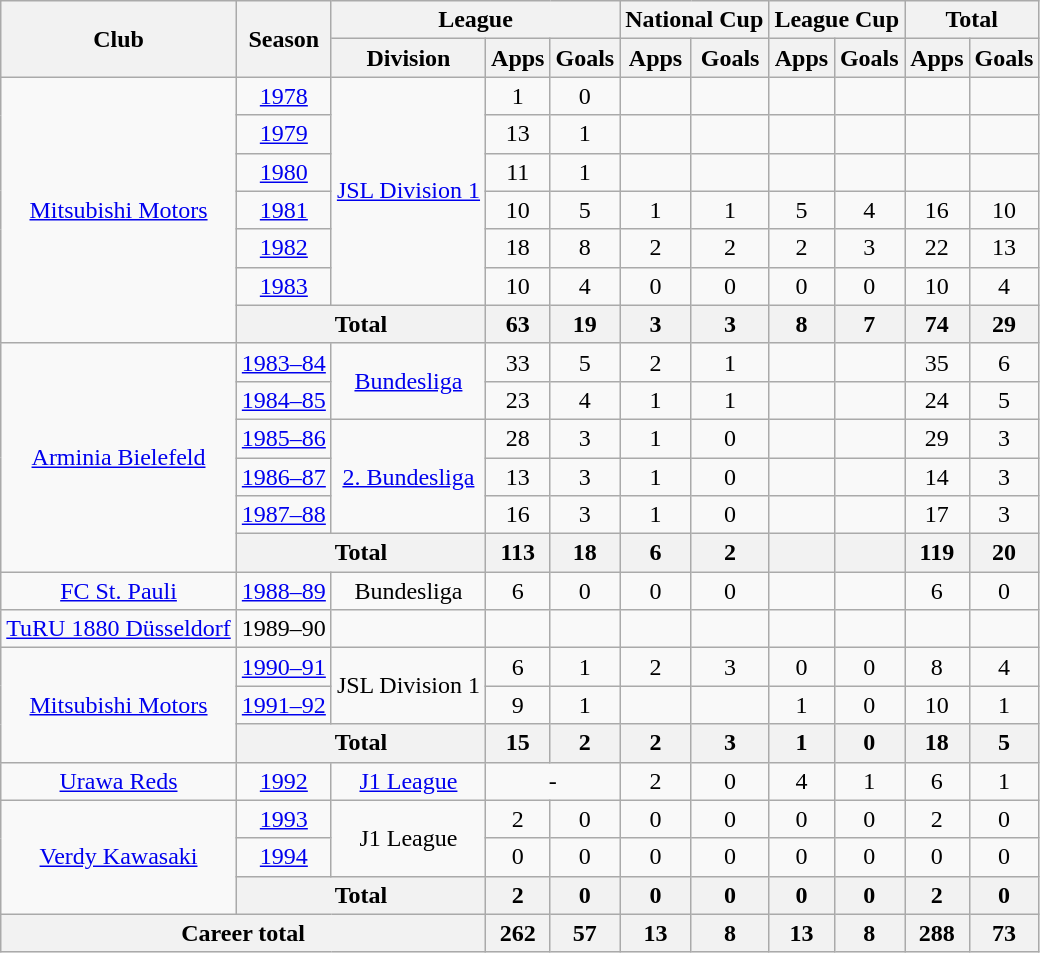<table class="wikitable" style="text-align:center">
<tr>
<th rowspan="2">Club</th>
<th rowspan="2">Season</th>
<th colspan="3">League</th>
<th colspan="2">National Cup</th>
<th colspan="2">League Cup</th>
<th colspan="2">Total</th>
</tr>
<tr>
<th>Division</th>
<th>Apps</th>
<th>Goals</th>
<th>Apps</th>
<th>Goals</th>
<th>Apps</th>
<th>Goals</th>
<th>Apps</th>
<th>Goals</th>
</tr>
<tr>
<td rowspan="7"><a href='#'>Mitsubishi Motors</a></td>
<td><a href='#'>1978</a></td>
<td rowspan="6"><a href='#'>JSL Division 1</a></td>
<td>1</td>
<td>0</td>
<td></td>
<td></td>
<td></td>
<td></td>
<td></td>
<td></td>
</tr>
<tr>
<td><a href='#'>1979</a></td>
<td>13</td>
<td>1</td>
<td></td>
<td></td>
<td></td>
<td></td>
<td></td>
<td></td>
</tr>
<tr>
<td><a href='#'>1980</a></td>
<td>11</td>
<td>1</td>
<td></td>
<td></td>
<td></td>
<td></td>
<td></td>
<td></td>
</tr>
<tr>
<td><a href='#'>1981</a></td>
<td>10</td>
<td>5</td>
<td>1</td>
<td>1</td>
<td>5</td>
<td>4</td>
<td>16</td>
<td>10</td>
</tr>
<tr>
<td><a href='#'>1982</a></td>
<td>18</td>
<td>8</td>
<td>2</td>
<td>2</td>
<td>2</td>
<td>3</td>
<td>22</td>
<td>13</td>
</tr>
<tr>
<td><a href='#'>1983</a></td>
<td>10</td>
<td>4</td>
<td>0</td>
<td>0</td>
<td>0</td>
<td>0</td>
<td>10</td>
<td>4</td>
</tr>
<tr>
<th colspan="2">Total</th>
<th>63</th>
<th>19</th>
<th>3</th>
<th>3</th>
<th>8</th>
<th>7</th>
<th>74</th>
<th>29</th>
</tr>
<tr>
<td rowspan="6"><a href='#'>Arminia Bielefeld</a></td>
<td><a href='#'>1983–84</a></td>
<td rowspan="2"><a href='#'>Bundesliga</a></td>
<td>33</td>
<td>5</td>
<td>2</td>
<td>1</td>
<td></td>
<td></td>
<td>35</td>
<td>6</td>
</tr>
<tr>
<td><a href='#'>1984–85</a></td>
<td>23</td>
<td>4</td>
<td>1</td>
<td>1</td>
<td></td>
<td></td>
<td>24</td>
<td>5</td>
</tr>
<tr>
<td><a href='#'>1985–86</a></td>
<td rowspan="3"><a href='#'>2. Bundesliga</a></td>
<td>28</td>
<td>3</td>
<td>1</td>
<td>0</td>
<td></td>
<td></td>
<td>29</td>
<td>3</td>
</tr>
<tr>
<td><a href='#'>1986–87</a></td>
<td>13</td>
<td>3</td>
<td>1</td>
<td>0</td>
<td></td>
<td></td>
<td>14</td>
<td>3</td>
</tr>
<tr>
<td><a href='#'>1987–88</a></td>
<td>16</td>
<td>3</td>
<td>1</td>
<td>0</td>
<td></td>
<td></td>
<td>17</td>
<td>3</td>
</tr>
<tr>
<th colspan="2">Total</th>
<th>113</th>
<th>18</th>
<th>6</th>
<th>2</th>
<th></th>
<th></th>
<th>119</th>
<th>20</th>
</tr>
<tr>
<td><a href='#'>FC St. Pauli</a></td>
<td><a href='#'>1988–89</a></td>
<td>Bundesliga</td>
<td>6</td>
<td>0</td>
<td>0</td>
<td>0</td>
<td></td>
<td></td>
<td>6</td>
<td>0</td>
</tr>
<tr>
<td><a href='#'>TuRU 1880 Düsseldorf</a></td>
<td>1989–90</td>
<td></td>
<td></td>
<td></td>
<td></td>
<td></td>
<td></td>
<td></td>
<td></td>
<td></td>
</tr>
<tr>
<td rowspan="3"><a href='#'>Mitsubishi Motors</a></td>
<td><a href='#'>1990–91</a></td>
<td rowspan="2">JSL Division 1</td>
<td>6</td>
<td>1</td>
<td>2</td>
<td>3</td>
<td>0</td>
<td>0</td>
<td>8</td>
<td>4</td>
</tr>
<tr>
<td><a href='#'>1991–92</a></td>
<td>9</td>
<td>1</td>
<td></td>
<td></td>
<td>1</td>
<td>0</td>
<td>10</td>
<td>1</td>
</tr>
<tr>
<th colspan="2">Total</th>
<th>15</th>
<th>2</th>
<th>2</th>
<th>3</th>
<th>1</th>
<th>0</th>
<th>18</th>
<th>5</th>
</tr>
<tr>
<td><a href='#'>Urawa Reds</a></td>
<td><a href='#'>1992</a></td>
<td><a href='#'>J1 League</a></td>
<td colspan="2">-</td>
<td>2</td>
<td>0</td>
<td>4</td>
<td>1</td>
<td>6</td>
<td>1</td>
</tr>
<tr>
<td rowspan="3"><a href='#'>Verdy Kawasaki</a></td>
<td><a href='#'>1993</a></td>
<td rowspan="2">J1 League</td>
<td>2</td>
<td>0</td>
<td>0</td>
<td>0</td>
<td>0</td>
<td>0</td>
<td>2</td>
<td>0</td>
</tr>
<tr>
<td><a href='#'>1994</a></td>
<td>0</td>
<td>0</td>
<td>0</td>
<td>0</td>
<td>0</td>
<td>0</td>
<td>0</td>
<td>0</td>
</tr>
<tr>
<th colspan="2">Total</th>
<th>2</th>
<th>0</th>
<th>0</th>
<th>0</th>
<th>0</th>
<th>0</th>
<th>2</th>
<th>0</th>
</tr>
<tr>
<th colspan="3">Career total</th>
<th>262</th>
<th>57</th>
<th>13</th>
<th>8</th>
<th>13</th>
<th>8</th>
<th>288</th>
<th>73</th>
</tr>
</table>
